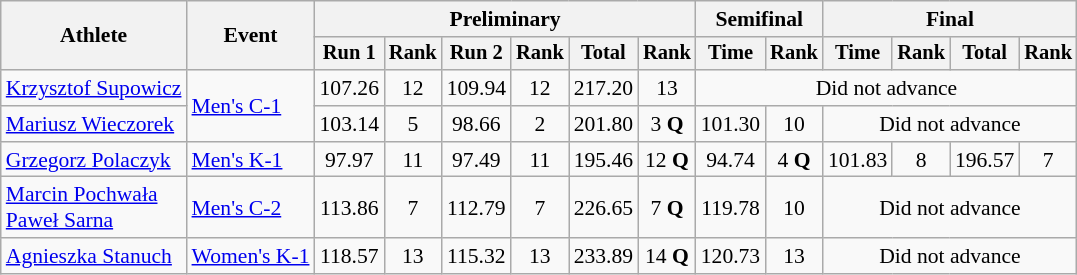<table class="wikitable" style="font-size:90%">
<tr>
<th rowspan="2">Athlete</th>
<th rowspan="2">Event</th>
<th colspan="6">Preliminary</th>
<th colspan="2">Semifinal</th>
<th colspan="4">Final</th>
</tr>
<tr style="font-size:95%">
<th>Run 1</th>
<th>Rank</th>
<th>Run 2</th>
<th>Rank</th>
<th>Total</th>
<th>Rank</th>
<th>Time</th>
<th>Rank</th>
<th>Time</th>
<th>Rank</th>
<th>Total</th>
<th>Rank</th>
</tr>
<tr align=center>
<td align=left><a href='#'>Krzysztof Supowicz</a></td>
<td align=left rowspan=2><a href='#'>Men's C-1</a></td>
<td>107.26</td>
<td>12</td>
<td>109.94</td>
<td>12</td>
<td>217.20</td>
<td>13</td>
<td colspan=6>Did not advance</td>
</tr>
<tr align=center>
<td align=left><a href='#'>Mariusz Wieczorek</a></td>
<td>103.14</td>
<td>5</td>
<td>98.66</td>
<td>2</td>
<td>201.80</td>
<td>3 <strong>Q</strong></td>
<td>101.30</td>
<td>10</td>
<td colspan=4>Did not advance</td>
</tr>
<tr align=center>
<td align=left><a href='#'>Grzegorz Polaczyk</a></td>
<td align=left><a href='#'>Men's K-1</a></td>
<td>97.97</td>
<td>11</td>
<td>97.49</td>
<td>11</td>
<td>195.46</td>
<td>12 <strong>Q</strong></td>
<td>94.74</td>
<td>4 <strong>Q</strong></td>
<td>101.83</td>
<td>8</td>
<td>196.57</td>
<td>7</td>
</tr>
<tr align=center>
<td align=left><a href='#'>Marcin Pochwała</a><br><a href='#'>Paweł Sarna</a></td>
<td align=left><a href='#'>Men's C-2</a></td>
<td>113.86</td>
<td>7</td>
<td>112.79</td>
<td>7</td>
<td>226.65</td>
<td>7 <strong>Q</strong></td>
<td>119.78</td>
<td>10</td>
<td colspan=4>Did not advance</td>
</tr>
<tr align=center>
<td align=left><a href='#'>Agnieszka Stanuch</a></td>
<td align=left><a href='#'>Women's K-1</a></td>
<td>118.57</td>
<td>13</td>
<td>115.32</td>
<td>13</td>
<td>233.89</td>
<td>14 <strong>Q</strong></td>
<td>120.73</td>
<td>13</td>
<td colspan=4>Did not advance</td>
</tr>
</table>
